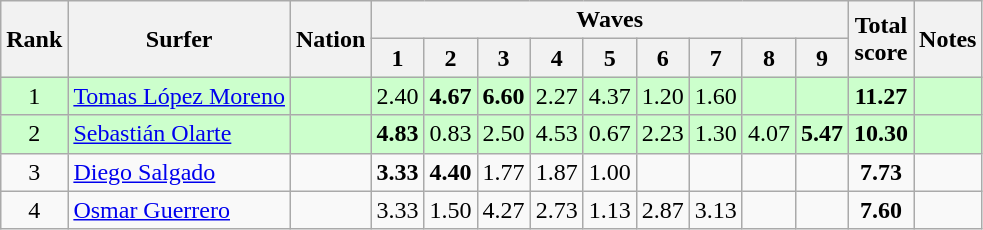<table class="wikitable sortable" style="text-align:center">
<tr>
<th rowspan=2>Rank</th>
<th rowspan=2>Surfer</th>
<th rowspan=2>Nation</th>
<th colspan=9>Waves</th>
<th rowspan=2>Total<br>score</th>
<th rowspan=2>Notes</th>
</tr>
<tr>
<th>1</th>
<th>2</th>
<th>3</th>
<th>4</th>
<th>5</th>
<th>6</th>
<th>7</th>
<th>8</th>
<th>9</th>
</tr>
<tr bgcolor=ccffcc>
<td>1</td>
<td align=left><a href='#'>Tomas López Moreno</a></td>
<td align=left></td>
<td>2.40</td>
<td><strong>4.67</strong></td>
<td><strong>6.60</strong></td>
<td>2.27</td>
<td>4.37</td>
<td>1.20</td>
<td>1.60</td>
<td></td>
<td></td>
<td><strong>11.27</strong></td>
<td></td>
</tr>
<tr bgcolor=ccffcc>
<td>2</td>
<td align=left><a href='#'>Sebastián Olarte</a></td>
<td align=left></td>
<td><strong>4.83</strong></td>
<td>0.83</td>
<td>2.50</td>
<td>4.53</td>
<td>0.67</td>
<td>2.23</td>
<td>1.30</td>
<td>4.07</td>
<td><strong>5.47</strong></td>
<td><strong>10.30</strong></td>
<td></td>
</tr>
<tr>
<td>3</td>
<td align=left><a href='#'>Diego Salgado</a></td>
<td align=left></td>
<td><strong>3.33</strong></td>
<td><strong>4.40</strong></td>
<td>1.77</td>
<td>1.87</td>
<td>1.00</td>
<td></td>
<td></td>
<td></td>
<td></td>
<td><strong>7.73</strong></td>
<td></td>
</tr>
<tr>
<td>4</td>
<td align=left><a href='#'>Osmar Guerrero</a></td>
<td align=left></td>
<td>3.33</td>
<td>1.50</td>
<td>4.27</td>
<td>2.73</td>
<td>1.13</td>
<td>2.87</td>
<td>3.13</td>
<td></td>
<td></td>
<td><strong>7.60</strong></td>
<td></td>
</tr>
</table>
